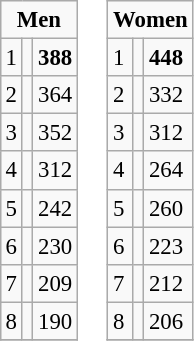<table style="margin:1em auto;">
<tr valign="top">
<td><br><table class="wikitable" style="font-size: 95%">
<tr>
<td colspan="3" style="text-align:center;"><strong>Men</strong></td>
</tr>
<tr>
<td>1</td>
<td align="left"><strong></strong></td>
<td><strong>388</strong></td>
</tr>
<tr>
<td>2</td>
<td align="left"></td>
<td>364</td>
</tr>
<tr>
<td>3</td>
<td align="left"></td>
<td>352</td>
</tr>
<tr>
<td>4</td>
<td align="left"></td>
<td>312</td>
</tr>
<tr>
<td>5</td>
<td style="text-align:left;"></td>
<td>242</td>
</tr>
<tr>
<td>6</td>
<td align="left"></td>
<td>230</td>
</tr>
<tr>
<td>7</td>
<td align="left"></td>
<td>209</td>
</tr>
<tr>
<td>8</td>
<td align="left"></td>
<td>190</td>
</tr>
<tr>
</tr>
</table>
</td>
<td><br><table class="wikitable" style="font-size: 95%">
<tr>
<td colspan="3" style="text-align:center;"><strong>Women</strong></td>
</tr>
<tr>
<td>1</td>
<td align="left"><strong></strong></td>
<td><strong>448</strong></td>
</tr>
<tr>
<td>2</td>
<td align="left"></td>
<td>332</td>
</tr>
<tr>
<td>3</td>
<td align="left"></td>
<td>312</td>
</tr>
<tr>
<td>4</td>
<td style="text-align:left;"></td>
<td>264</td>
</tr>
<tr>
<td>5</td>
<td style="text-align:left;"></td>
<td>260</td>
</tr>
<tr>
<td>6</td>
<td align="left"></td>
<td>223</td>
</tr>
<tr>
<td>7</td>
<td align="left"></td>
<td>212</td>
</tr>
<tr>
<td>8</td>
<td align="left"></td>
<td>206</td>
</tr>
<tr>
</tr>
</table>
</td>
<td></td>
</tr>
</table>
